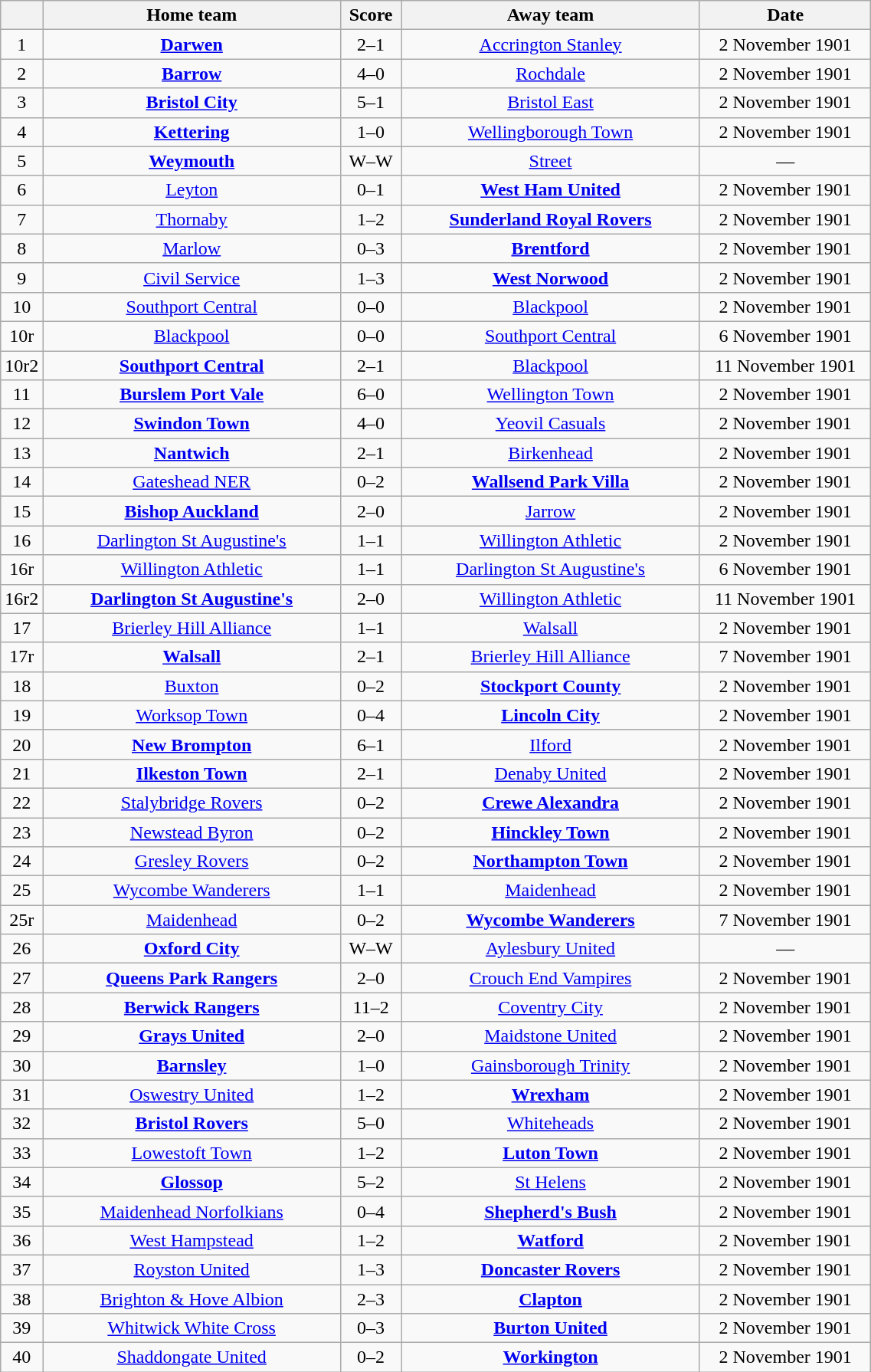<table class="wikitable" style="text-align:center; width:60%">
<tr>
<th style="width:3%"></th>
<th style="width:35%">Home team</th>
<th style="width:7%">Score</th>
<th style="width:35%">Away team</th>
<th style="width:20%">Date</th>
</tr>
<tr>
<td>1</td>
<td><strong><a href='#'>Darwen</a></strong></td>
<td>2–1</td>
<td><a href='#'>Accrington Stanley</a></td>
<td>2 November 1901</td>
</tr>
<tr>
<td>2</td>
<td><strong><a href='#'>Barrow</a></strong></td>
<td>4–0</td>
<td><a href='#'>Rochdale</a></td>
<td>2 November 1901</td>
</tr>
<tr>
<td>3</td>
<td><strong><a href='#'>Bristol City</a></strong></td>
<td>5–1</td>
<td><a href='#'>Bristol East</a></td>
<td>2 November 1901</td>
</tr>
<tr>
<td>4</td>
<td><strong><a href='#'>Kettering</a></strong></td>
<td>1–0</td>
<td><a href='#'>Wellingborough Town</a></td>
<td>2 November 1901</td>
</tr>
<tr>
<td>5</td>
<td><strong><a href='#'>Weymouth</a></strong></td>
<td>W–W</td>
<td><a href='#'>Street</a></td>
<td>—</td>
</tr>
<tr>
<td>6</td>
<td><a href='#'>Leyton</a></td>
<td>0–1</td>
<td><strong><a href='#'>West Ham United</a></strong></td>
<td>2 November 1901</td>
</tr>
<tr>
<td>7</td>
<td><a href='#'>Thornaby</a></td>
<td>1–2</td>
<td><strong><a href='#'>Sunderland Royal Rovers</a></strong></td>
<td>2 November 1901</td>
</tr>
<tr>
<td>8</td>
<td><a href='#'>Marlow</a></td>
<td>0–3</td>
<td><strong><a href='#'>Brentford</a></strong></td>
<td>2 November 1901</td>
</tr>
<tr>
<td>9</td>
<td><a href='#'>Civil Service</a></td>
<td>1–3</td>
<td><strong><a href='#'>West Norwood</a></strong></td>
<td>2 November 1901</td>
</tr>
<tr>
<td>10</td>
<td><a href='#'>Southport Central</a></td>
<td>0–0</td>
<td><a href='#'>Blackpool</a></td>
<td>2 November 1901</td>
</tr>
<tr>
<td>10r</td>
<td><a href='#'>Blackpool</a></td>
<td>0–0</td>
<td><a href='#'>Southport Central</a></td>
<td>6 November 1901</td>
</tr>
<tr>
<td>10r2</td>
<td><strong><a href='#'>Southport Central</a></strong></td>
<td>2–1</td>
<td><a href='#'>Blackpool</a></td>
<td>11 November 1901</td>
</tr>
<tr>
<td>11</td>
<td><strong><a href='#'>Burslem Port Vale</a></strong></td>
<td>6–0</td>
<td><a href='#'>Wellington Town</a></td>
<td>2 November 1901</td>
</tr>
<tr>
<td>12</td>
<td><strong><a href='#'>Swindon Town</a></strong></td>
<td>4–0</td>
<td><a href='#'>Yeovil Casuals</a></td>
<td>2 November 1901</td>
</tr>
<tr>
<td>13</td>
<td><strong><a href='#'>Nantwich</a></strong></td>
<td>2–1</td>
<td><a href='#'>Birkenhead</a></td>
<td>2 November 1901</td>
</tr>
<tr>
<td>14</td>
<td><a href='#'>Gateshead NER</a></td>
<td>0–2</td>
<td><strong><a href='#'>Wallsend Park Villa</a></strong></td>
<td>2 November 1901</td>
</tr>
<tr>
<td>15</td>
<td><strong><a href='#'>Bishop Auckland</a></strong></td>
<td>2–0</td>
<td><a href='#'>Jarrow</a></td>
<td>2 November 1901</td>
</tr>
<tr>
<td>16</td>
<td><a href='#'>Darlington St Augustine's</a></td>
<td>1–1</td>
<td><a href='#'>Willington Athletic</a></td>
<td>2 November 1901</td>
</tr>
<tr>
<td>16r</td>
<td><a href='#'>Willington Athletic</a></td>
<td>1–1</td>
<td><a href='#'>Darlington St Augustine's</a></td>
<td>6 November 1901</td>
</tr>
<tr>
<td>16r2</td>
<td><strong><a href='#'>Darlington St Augustine's</a></strong></td>
<td>2–0</td>
<td><a href='#'>Willington Athletic</a></td>
<td>11 November 1901</td>
</tr>
<tr>
<td>17</td>
<td><a href='#'>Brierley Hill Alliance</a></td>
<td>1–1</td>
<td><a href='#'>Walsall</a></td>
<td>2 November 1901</td>
</tr>
<tr>
<td>17r</td>
<td><strong><a href='#'>Walsall</a></strong></td>
<td>2–1</td>
<td><a href='#'>Brierley Hill Alliance</a></td>
<td>7 November 1901</td>
</tr>
<tr>
<td>18</td>
<td><a href='#'>Buxton</a></td>
<td>0–2</td>
<td><strong><a href='#'>Stockport County</a></strong></td>
<td>2 November 1901</td>
</tr>
<tr>
<td>19</td>
<td><a href='#'>Worksop Town</a></td>
<td>0–4</td>
<td><strong><a href='#'>Lincoln City</a></strong></td>
<td>2 November 1901</td>
</tr>
<tr>
<td>20</td>
<td><strong><a href='#'>New Brompton</a></strong></td>
<td>6–1</td>
<td><a href='#'>Ilford</a></td>
<td>2 November 1901</td>
</tr>
<tr>
<td>21</td>
<td><strong><a href='#'>Ilkeston Town</a></strong></td>
<td>2–1</td>
<td><a href='#'>Denaby United</a></td>
<td>2 November 1901</td>
</tr>
<tr>
<td>22</td>
<td><a href='#'>Stalybridge Rovers</a></td>
<td>0–2</td>
<td><strong><a href='#'>Crewe Alexandra</a></strong></td>
<td>2 November 1901</td>
</tr>
<tr>
<td>23</td>
<td><a href='#'>Newstead Byron</a></td>
<td>0–2</td>
<td><strong><a href='#'>Hinckley Town</a></strong></td>
<td>2 November 1901</td>
</tr>
<tr>
<td>24</td>
<td><a href='#'>Gresley Rovers</a></td>
<td>0–2</td>
<td><strong><a href='#'>Northampton Town</a></strong></td>
<td>2 November 1901</td>
</tr>
<tr>
<td>25</td>
<td><a href='#'>Wycombe Wanderers</a></td>
<td>1–1</td>
<td><a href='#'>Maidenhead</a></td>
<td>2 November 1901</td>
</tr>
<tr>
<td>25r</td>
<td><a href='#'>Maidenhead</a></td>
<td>0–2</td>
<td><strong><a href='#'>Wycombe Wanderers</a></strong></td>
<td>7 November 1901</td>
</tr>
<tr>
<td>26</td>
<td><strong><a href='#'>Oxford City</a></strong></td>
<td>W–W</td>
<td><a href='#'>Aylesbury United</a></td>
<td>—</td>
</tr>
<tr>
<td>27</td>
<td><strong><a href='#'>Queens Park Rangers</a></strong></td>
<td>2–0</td>
<td><a href='#'>Crouch End Vampires</a></td>
<td>2 November 1901</td>
</tr>
<tr>
<td>28</td>
<td><strong><a href='#'>Berwick Rangers</a></strong></td>
<td>11–2</td>
<td><a href='#'>Coventry City</a></td>
<td>2 November 1901</td>
</tr>
<tr>
<td>29</td>
<td><strong><a href='#'>Grays United</a></strong></td>
<td>2–0</td>
<td><a href='#'>Maidstone United</a></td>
<td>2 November 1901</td>
</tr>
<tr>
<td>30</td>
<td><strong><a href='#'>Barnsley</a></strong></td>
<td>1–0</td>
<td><a href='#'>Gainsborough Trinity</a></td>
<td>2 November 1901</td>
</tr>
<tr>
<td>31</td>
<td><a href='#'>Oswestry United</a></td>
<td>1–2</td>
<td><strong><a href='#'>Wrexham</a></strong></td>
<td>2 November 1901</td>
</tr>
<tr>
<td>32</td>
<td><strong><a href='#'>Bristol Rovers</a></strong></td>
<td>5–0</td>
<td><a href='#'>Whiteheads</a></td>
<td>2 November 1901</td>
</tr>
<tr>
<td>33</td>
<td><a href='#'>Lowestoft Town</a></td>
<td>1–2</td>
<td><strong><a href='#'>Luton Town</a></strong></td>
<td>2 November 1901</td>
</tr>
<tr>
<td>34</td>
<td><strong><a href='#'>Glossop</a></strong></td>
<td>5–2</td>
<td><a href='#'>St Helens</a></td>
<td>2 November 1901</td>
</tr>
<tr>
<td>35</td>
<td><a href='#'>Maidenhead Norfolkians</a></td>
<td>0–4</td>
<td><strong><a href='#'>Shepherd's Bush</a></strong></td>
<td>2 November 1901</td>
</tr>
<tr>
<td>36</td>
<td><a href='#'>West Hampstead</a></td>
<td>1–2</td>
<td><strong><a href='#'>Watford</a></strong></td>
<td>2 November 1901</td>
</tr>
<tr>
<td>37</td>
<td><a href='#'>Royston United</a></td>
<td>1–3</td>
<td><strong><a href='#'>Doncaster Rovers</a></strong></td>
<td>2 November 1901</td>
</tr>
<tr>
<td>38</td>
<td><a href='#'>Brighton & Hove Albion</a></td>
<td>2–3</td>
<td><strong><a href='#'>Clapton</a></strong></td>
<td>2 November 1901</td>
</tr>
<tr>
<td>39</td>
<td><a href='#'>Whitwick White Cross</a></td>
<td>0–3</td>
<td><strong><a href='#'>Burton United</a></strong></td>
<td>2 November 1901</td>
</tr>
<tr>
<td>40</td>
<td><a href='#'>Shaddongate United</a></td>
<td>0–2</td>
<td><strong><a href='#'>Workington</a></strong></td>
<td>2 November 1901</td>
</tr>
</table>
